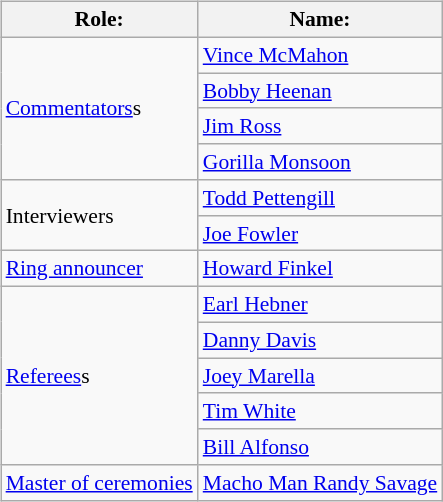<table class=wikitable style="font-size:90%; margin: 0.5em 0 0.5em 1em; float: right; clear: right;">
<tr>
<th>Role:</th>
<th>Name:</th>
</tr>
<tr>
<td rowspan=4><a href='#'>Commentators</a>s</td>
<td><a href='#'>Vince McMahon</a></td>
</tr>
<tr>
<td><a href='#'>Bobby Heenan</a></td>
</tr>
<tr>
<td><a href='#'>Jim Ross</a> </td>
</tr>
<tr>
<td><a href='#'>Gorilla Monsoon</a> </td>
</tr>
<tr>
<td rowspan=2>Interviewers</td>
<td><a href='#'>Todd Pettengill</a></td>
</tr>
<tr>
<td><a href='#'>Joe Fowler</a></td>
</tr>
<tr>
<td rowspan=1><a href='#'>Ring announcer</a></td>
<td><a href='#'>Howard Finkel</a></td>
</tr>
<tr>
<td rowspan=5><a href='#'>Referees</a>s</td>
<td><a href='#'>Earl Hebner</a></td>
</tr>
<tr>
<td><a href='#'>Danny Davis</a></td>
</tr>
<tr>
<td><a href='#'>Joey Marella</a></td>
</tr>
<tr>
<td><a href='#'>Tim White</a></td>
</tr>
<tr>
<td><a href='#'>Bill Alfonso</a></td>
</tr>
<tr>
<td rowspan=1><a href='#'>Master of ceremonies</a></td>
<td><a href='#'>Macho Man Randy Savage</a></td>
</tr>
</table>
